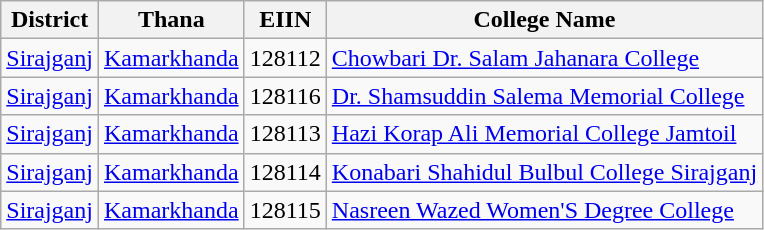<table class="wikitable">
<tr>
<th style="text-align: center;">District</th>
<th style="text-align: center;">Thana</th>
<th style="text-align: center;">EIIN</th>
<th style="text-align: center;">College Name</th>
</tr>
<tr>
<td style="text-align: center;"><a href='#'>Sirajganj</a></td>
<td style="text-align: center;"><a href='#'>Kamarkhanda</a></td>
<td style="text-align: center;">128112</td>
<td><a href='#'>Chowbari Dr. Salam Jahanara College</a></td>
</tr>
<tr>
<td style="text-align: center;"><a href='#'>Sirajganj</a></td>
<td style="text-align: center;"><a href='#'>Kamarkhanda</a></td>
<td style="text-align: center;">128116</td>
<td><a href='#'>Dr. Shamsuddin Salema Memorial College</a></td>
</tr>
<tr>
<td style="text-align: center;"><a href='#'>Sirajganj</a></td>
<td style="text-align: center;"><a href='#'>Kamarkhanda</a></td>
<td style="text-align: center;">128113</td>
<td><a href='#'>Hazi Korap Ali Memorial College Jamtoil</a></td>
</tr>
<tr>
<td style="text-align: center;"><a href='#'>Sirajganj</a></td>
<td style="text-align: center;"><a href='#'>Kamarkhanda</a></td>
<td style="text-align: center;">128114</td>
<td><a href='#'>Konabari Shahidul Bulbul College Sirajganj</a></td>
</tr>
<tr>
<td style="text-align: center;"><a href='#'>Sirajganj</a></td>
<td style="text-align: center;"><a href='#'>Kamarkhanda</a></td>
<td style="text-align: center;">128115</td>
<td><a href='#'>Nasreen Wazed Women'S Degree College</a></td>
</tr>
</table>
